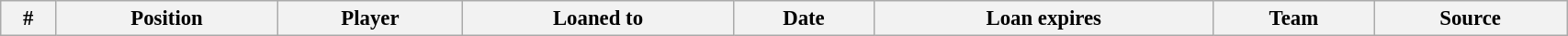<table class="wikitable sortable" style="width:90%; text-align:center; font-size:95%; text-align:left;">
<tr>
<th><strong>#</strong></th>
<th><strong>Position </strong></th>
<th><strong>Player </strong></th>
<th><strong>Loaned to</strong></th>
<th><strong>Date</strong></th>
<th><strong>Loan expires </strong></th>
<th><strong>Team</strong></th>
<th><strong>Source</strong></th>
</tr>
</table>
